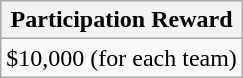<table class="wikitable" style="text-align:center; margin-top:0px;">
<tr>
<th>Participation Reward</th>
</tr>
<tr>
<td>$10,000 (for each team)</td>
</tr>
</table>
